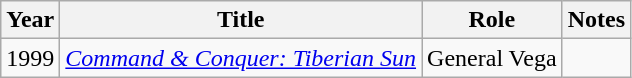<table class="wikitable sortable">
<tr>
<th>Year</th>
<th>Title</th>
<th>Role</th>
<th class="unsortable">Notes</th>
</tr>
<tr>
<td>1999</td>
<td><em><a href='#'>Command & Conquer: Tiberian Sun</a></em></td>
<td>General Vega</td>
<td></td>
</tr>
</table>
